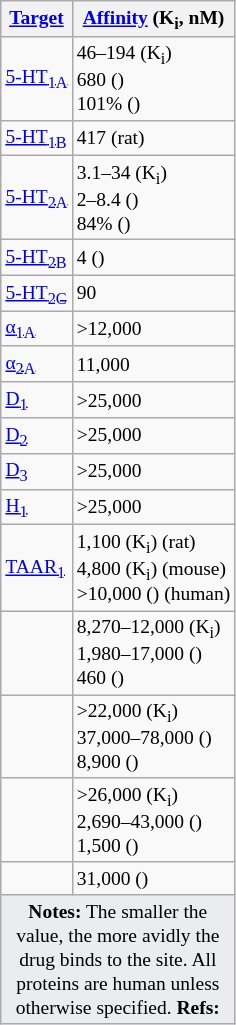<table class="wikitable floatright" style="font-size:small;">
<tr>
<th><a href='#'>Target</a></th>
<th><a href='#'>Affinity</a> (K<sub>i</sub>, nM)</th>
</tr>
<tr>
<td><a href='#'>5-HT<sub>1A</sub></a></td>
<td>46–194 (K<sub>i</sub>)<br>680 ()<br>101% ()</td>
</tr>
<tr>
<td><a href='#'>5-HT<sub>1B</sub></a></td>
<td>417 (rat)</td>
</tr>
<tr>
<td><a href='#'>5-HT<sub>2A</sub></a></td>
<td>3.1–34 (K<sub>i</sub>)<br>2–8.4 ()<br>84% ()</td>
</tr>
<tr>
<td><a href='#'>5-HT<sub>2B</sub></a></td>
<td>4 ()</td>
</tr>
<tr>
<td><a href='#'>5-HT<sub>2C</sub></a></td>
<td>90</td>
</tr>
<tr>
<td><a href='#'>α<sub>1A</sub></a></td>
<td>>12,000</td>
</tr>
<tr>
<td><a href='#'>α<sub>2A</sub></a></td>
<td>11,000</td>
</tr>
<tr>
<td><a href='#'>D<sub>1</sub></a></td>
<td>>25,000</td>
</tr>
<tr>
<td><a href='#'>D<sub>2</sub></a></td>
<td>>25,000</td>
</tr>
<tr>
<td><a href='#'>D<sub>3</sub></a></td>
<td>>25,000</td>
</tr>
<tr>
<td><a href='#'>H<sub>1</sub></a></td>
<td>>25,000</td>
</tr>
<tr>
<td><a href='#'>TAAR<sub>1</sub></a></td>
<td>1,100 (K<sub>i</sub>) (rat)<br>4,800 (K<sub>i</sub>) (mouse)<br>>10,000 () (human)</td>
</tr>
<tr>
<td></td>
<td>8,270–12,000 (K<sub>i</sub>)<br>1,980–17,000 ()<br>460 ()</td>
</tr>
<tr>
<td></td>
<td>>22,000 (K<sub>i</sub>)<br>37,000–78,000 ()<br>8,900 ()</td>
</tr>
<tr>
<td></td>
<td>>26,000 (K<sub>i</sub>)<br>2,690–43,000 ()<br>1,500 ()</td>
</tr>
<tr>
<td></td>
<td>31,000 ()</td>
</tr>
<tr class="sortbottom">
<td colspan="2" style="width: 1px; background-color:#eaecf0; text-align: center;"><strong>Notes:</strong> The smaller the value, the more avidly the drug binds to the site. All proteins are human unless otherwise specified. <strong>Refs:</strong> </td>
</tr>
</table>
